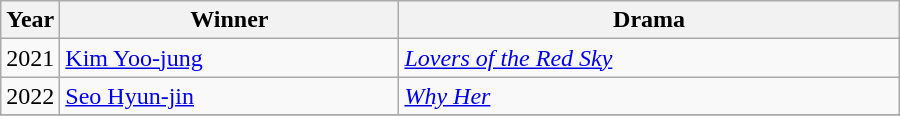<table class="wikitable" style="width:600px">
<tr>
<th width=10>Year</th>
<th>Winner</th>
<th>Drama</th>
</tr>
<tr>
<td>2021</td>
<td><a href='#'>Kim Yoo-jung</a></td>
<td><em><a href='#'>Lovers of the Red Sky</a></em></td>
</tr>
<tr>
<td>2022</td>
<td><a href='#'>Seo Hyun-jin</a></td>
<td><em><a href='#'>Why Her</a></em></td>
</tr>
<tr>
</tr>
</table>
